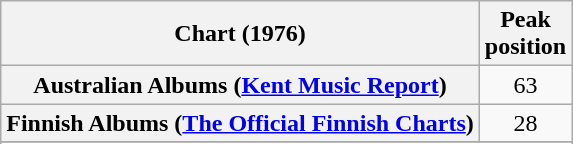<table class="wikitable sortable plainrowheaders" style="text-align:center">
<tr>
<th scope="col">Chart (1976)</th>
<th scope="col">Peak<br>position</th>
</tr>
<tr>
<th scope="row">Australian Albums (<a href='#'>Kent Music Report</a>)</th>
<td style="text-align:center">63</td>
</tr>
<tr>
<th scope="row">Finnish Albums (<a href='#'>The Official Finnish Charts</a>)</th>
<td align="center">28</td>
</tr>
<tr>
</tr>
<tr>
</tr>
<tr>
</tr>
</table>
